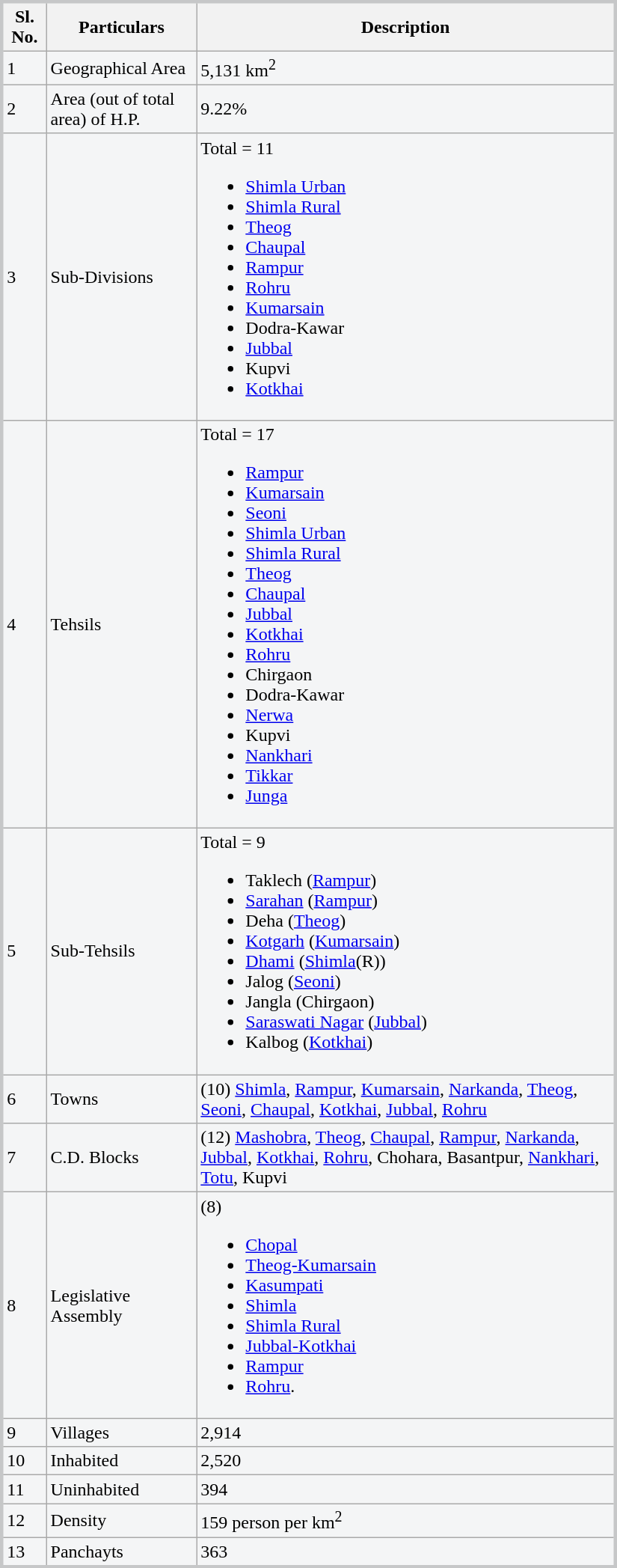<table class="wikitable"  style="margin:auto; width:550px; margin:0 0 1em 1em; background:#f4f5f6; border:#c6c7c8 solid;">
<tr>
<th>Sl. No.</th>
<th>Particulars</th>
<th>Description</th>
</tr>
<tr>
<td>1</td>
<td>Geographical Area</td>
<td>5,131 km<sup>2</sup></td>
</tr>
<tr>
<td>2</td>
<td>Area (out of total area) of H.P.</td>
<td>9.22%</td>
</tr>
<tr>
<td>3</td>
<td>Sub-Divisions</td>
<td>Total = 11<br><ul><li><a href='#'>Shimla Urban</a></li><li><a href='#'>Shimla Rural</a></li><li><a href='#'>Theog</a></li><li><a href='#'>Chaupal</a></li><li><a href='#'>Rampur</a></li><li><a href='#'>Rohru</a></li><li><a href='#'>Kumarsain</a></li><li>Dodra-Kawar</li><li><a href='#'>Jubbal</a></li><li>Kupvi</li><li><a href='#'>Kotkhai</a></li></ul></td>
</tr>
<tr>
<td>4</td>
<td>Tehsils</td>
<td>Total = 17<br><ul><li><a href='#'>Rampur</a></li><li><a href='#'>Kumarsain</a></li><li><a href='#'>Seoni</a></li><li><a href='#'>Shimla Urban</a></li><li><a href='#'>Shimla Rural</a></li><li><a href='#'>Theog</a></li><li><a href='#'>Chaupal</a></li><li><a href='#'>Jubbal</a></li><li><a href='#'>Kotkhai</a></li><li><a href='#'>Rohru</a></li><li>Chirgaon</li><li>Dodra-Kawar</li><li><a href='#'>Nerwa</a></li><li>Kupvi</li><li><a href='#'>Nankhari</a></li><li><a href='#'>Tikkar</a></li><li><a href='#'>Junga</a></li></ul></td>
</tr>
<tr>
<td>5</td>
<td>Sub-Tehsils</td>
<td>Total = 9<br><ul><li>Taklech (<a href='#'>Rampur</a>)</li><li><a href='#'>Sarahan</a> (<a href='#'>Rampur</a>)</li><li>Deha (<a href='#'>Theog</a>)</li><li><a href='#'>Kotgarh</a> (<a href='#'>Kumarsain</a>)</li><li><a href='#'>Dhami</a> (<a href='#'>Shimla</a>(R))</li><li>Jalog (<a href='#'>Seoni</a>)</li><li>Jangla (Chirgaon)</li><li><a href='#'>Saraswati Nagar</a> (<a href='#'>Jubbal</a>)</li><li>Kalbog (<a href='#'>Kotkhai</a>)</li></ul></td>
</tr>
<tr>
<td>6</td>
<td>Towns</td>
<td>(10) <a href='#'>Shimla</a>, <a href='#'>Rampur</a>, <a href='#'>Kumarsain</a>, <a href='#'>Narkanda</a>, <a href='#'>Theog</a>, <a href='#'>Seoni</a>, <a href='#'>Chaupal</a>, <a href='#'>Kotkhai</a>, <a href='#'>Jubbal</a>, <a href='#'>Rohru</a></td>
</tr>
<tr>
<td>7</td>
<td>C.D. Blocks</td>
<td>(12) <a href='#'>Mashobra</a>, <a href='#'>Theog</a>, <a href='#'>Chaupal</a>, <a href='#'>Rampur</a>, <a href='#'>Narkanda</a>, <a href='#'>Jubbal</a>, <a href='#'>Kotkhai</a>, <a href='#'>Rohru</a>, Chohara, Basantpur, <a href='#'>Nankhari</a>, <a href='#'>Totu</a>, Kupvi</td>
</tr>
<tr>
<td>8</td>
<td>Legislative Assembly</td>
<td>(8)<br><ul><li><a href='#'>Chopal</a></li><li><a href='#'> Theog-Kumarsain</a></li><li><a href='#'>Kasumpati</a></li><li><a href='#'>Shimla</a></li><li><a href='#'>Shimla Rural</a></li><li><a href='#'>Jubbal-Kotkhai</a></li><li><a href='#'>Rampur</a></li><li><a href='#'> Rohru</a>.</li></ul></td>
</tr>
<tr>
<td>9</td>
<td>Villages</td>
<td>2,914</td>
</tr>
<tr>
<td>10</td>
<td>Inhabited</td>
<td>2,520</td>
</tr>
<tr>
<td>11</td>
<td>Uninhabited</td>
<td>394</td>
</tr>
<tr>
<td>12</td>
<td>Density</td>
<td>159 person per km<sup>2</sup></td>
</tr>
<tr>
<td>13</td>
<td>Panchayts</td>
<td>363</td>
</tr>
</table>
